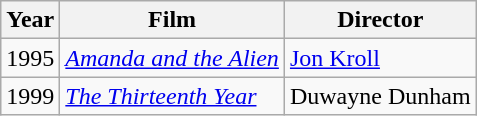<table class="wikitable">
<tr>
<th>Year</th>
<th>Film</th>
<th>Director</th>
</tr>
<tr>
<td>1995</td>
<td><em><a href='#'>Amanda and the Alien</a></em></td>
<td><a href='#'>Jon Kroll</a></td>
</tr>
<tr>
<td>1999</td>
<td><em><a href='#'>The Thirteenth Year</a></em></td>
<td>Duwayne Dunham</td>
</tr>
</table>
